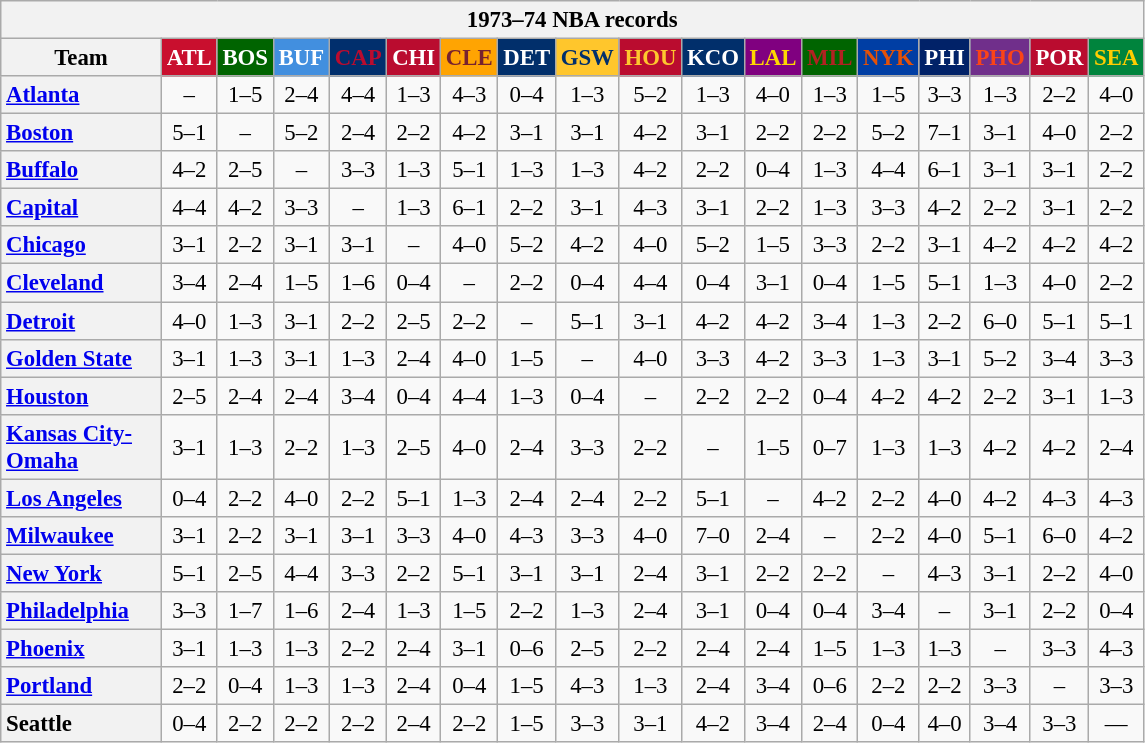<table class="wikitable" style="font-size:95%; text-align:center;">
<tr>
<th colspan=18>1973–74 NBA records</th>
</tr>
<tr>
<th scope="col" width=100>Team</th>
<th style="background:#C90F2E;color:#FFFFFF;width=35">ATL</th>
<th style="background:#006400;color:#FFFFFF;width=35">BOS</th>
<th style="background:#428FDF;color:#FFFFFF;width=35">BUF</th>
<th style="background:#012F6D;color:#BA0C2F;width=35">CAP</th>
<th style="background:#BA0C2F;color:#FFFFFF;width=35">CHI</th>
<th style="background:#FFA402;color:#77222F;width=35">CLE</th>
<th style="background:#012F6B;color:#FFFFFF;width=35">DET</th>
<th style="background:#FFC62C;color:#012F6B;width=35">GSW</th>
<th style="background:#BA0C2F;color:#FEC72E;width=35">HOU</th>
<th style="background:#012F6B;color:#FFFFFF;width=35">KCO</th>
<th style="background:#800080;color:#FFD700;width=35">LAL</th>
<th style="background:#006400;color:#B22222;width=35">MIL</th>
<th style="background:#003EA4;color:#E35208;width=35">NYK</th>
<th style="background:#012268;color:#FFFFFF;width=35">PHI</th>
<th style="background:#702F8B;color:#FA4417;width=35">PHO</th>
<th style="background:#BA0C2F;color:#FFFFFF;width=35">POR</th>
<th style="background:#00843D;color:#FFCD01;width=35">SEA</th>
</tr>
<tr>
<th scope="row" style="text-align:left;"><a href='#'>Atlanta</a></th>
<td>–</td>
<td>1–5</td>
<td>2–4</td>
<td>4–4</td>
<td>1–3</td>
<td>4–3</td>
<td>0–4</td>
<td>1–3</td>
<td>5–2</td>
<td>1–3</td>
<td>4–0</td>
<td>1–3</td>
<td>1–5</td>
<td>3–3</td>
<td>1–3</td>
<td>2–2</td>
<td>4–0</td>
</tr>
<tr>
<th scope="row" style="text-align:left;"><a href='#'>Boston</a></th>
<td>5–1</td>
<td>–</td>
<td>5–2</td>
<td>2–4</td>
<td>2–2</td>
<td>4–2</td>
<td>3–1</td>
<td>3–1</td>
<td>4–2</td>
<td>3–1</td>
<td>2–2</td>
<td>2–2</td>
<td>5–2</td>
<td>7–1</td>
<td>3–1</td>
<td>4–0</td>
<td>2–2</td>
</tr>
<tr>
<th scope="row" style="text-align:left;"><a href='#'>Buffalo</a></th>
<td>4–2</td>
<td>2–5</td>
<td>–</td>
<td>3–3</td>
<td>1–3</td>
<td>5–1</td>
<td>1–3</td>
<td>1–3</td>
<td>4–2</td>
<td>2–2</td>
<td>0–4</td>
<td>1–3</td>
<td>4–4</td>
<td>6–1</td>
<td>3–1</td>
<td>3–1</td>
<td>2–2</td>
</tr>
<tr>
<th scope="row" style="text-align:left;"><a href='#'>Capital</a></th>
<td>4–4</td>
<td>4–2</td>
<td>3–3</td>
<td>–</td>
<td>1–3</td>
<td>6–1</td>
<td>2–2</td>
<td>3–1</td>
<td>4–3</td>
<td>3–1</td>
<td>2–2</td>
<td>1–3</td>
<td>3–3</td>
<td>4–2</td>
<td>2–2</td>
<td>3–1</td>
<td>2–2</td>
</tr>
<tr>
<th scope="row" style="text-align:left;"><a href='#'>Chicago</a></th>
<td>3–1</td>
<td>2–2</td>
<td>3–1</td>
<td>3–1</td>
<td>–</td>
<td>4–0</td>
<td>5–2</td>
<td>4–2</td>
<td>4–0</td>
<td>5–2</td>
<td>1–5</td>
<td>3–3</td>
<td>2–2</td>
<td>3–1</td>
<td>4–2</td>
<td>4–2</td>
<td>4–2</td>
</tr>
<tr>
<th scope="row" style="text-align:left;"><a href='#'>Cleveland</a></th>
<td>3–4</td>
<td>2–4</td>
<td>1–5</td>
<td>1–6</td>
<td>0–4</td>
<td>–</td>
<td>2–2</td>
<td>0–4</td>
<td>4–4</td>
<td>0–4</td>
<td>3–1</td>
<td>0–4</td>
<td>1–5</td>
<td>5–1</td>
<td>1–3</td>
<td>4–0</td>
<td>2–2</td>
</tr>
<tr>
<th scope="row" style="text-align:left;"><a href='#'>Detroit</a></th>
<td>4–0</td>
<td>1–3</td>
<td>3–1</td>
<td>2–2</td>
<td>2–5</td>
<td>2–2</td>
<td>–</td>
<td>5–1</td>
<td>3–1</td>
<td>4–2</td>
<td>4–2</td>
<td>3–4</td>
<td>1–3</td>
<td>2–2</td>
<td>6–0</td>
<td>5–1</td>
<td>5–1</td>
</tr>
<tr>
<th scope="row" style="text-align:left;"><a href='#'>Golden State</a></th>
<td>3–1</td>
<td>1–3</td>
<td>3–1</td>
<td>1–3</td>
<td>2–4</td>
<td>4–0</td>
<td>1–5</td>
<td>–</td>
<td>4–0</td>
<td>3–3</td>
<td>4–2</td>
<td>3–3</td>
<td>1–3</td>
<td>3–1</td>
<td>5–2</td>
<td>3–4</td>
<td>3–3</td>
</tr>
<tr>
<th scope="row" style="text-align:left;"><a href='#'>Houston</a></th>
<td>2–5</td>
<td>2–4</td>
<td>2–4</td>
<td>3–4</td>
<td>0–4</td>
<td>4–4</td>
<td>1–3</td>
<td>0–4</td>
<td>–</td>
<td>2–2</td>
<td>2–2</td>
<td>0–4</td>
<td>4–2</td>
<td>4–2</td>
<td>2–2</td>
<td>3–1</td>
<td>1–3</td>
</tr>
<tr>
<th scope="row" style="text-align:left;"><a href='#'>Kansas City-Omaha</a></th>
<td>3–1</td>
<td>1–3</td>
<td>2–2</td>
<td>1–3</td>
<td>2–5</td>
<td>4–0</td>
<td>2–4</td>
<td>3–3</td>
<td>2–2</td>
<td>–</td>
<td>1–5</td>
<td>0–7</td>
<td>1–3</td>
<td>1–3</td>
<td>4–2</td>
<td>4–2</td>
<td>2–4</td>
</tr>
<tr>
<th scope="row" style="text-align:left;"><a href='#'>Los Angeles</a></th>
<td>0–4</td>
<td>2–2</td>
<td>4–0</td>
<td>2–2</td>
<td>5–1</td>
<td>1–3</td>
<td>2–4</td>
<td>2–4</td>
<td>2–2</td>
<td>5–1</td>
<td>–</td>
<td>4–2</td>
<td>2–2</td>
<td>4–0</td>
<td>4–2</td>
<td>4–3</td>
<td>4–3</td>
</tr>
<tr>
<th scope="row" style="text-align:left;"><a href='#'>Milwaukee</a></th>
<td>3–1</td>
<td>2–2</td>
<td>3–1</td>
<td>3–1</td>
<td>3–3</td>
<td>4–0</td>
<td>4–3</td>
<td>3–3</td>
<td>4–0</td>
<td>7–0</td>
<td>2–4</td>
<td>–</td>
<td>2–2</td>
<td>4–0</td>
<td>5–1</td>
<td>6–0</td>
<td>4–2</td>
</tr>
<tr>
<th scope="row" style="text-align:left;"><a href='#'>New York</a></th>
<td>5–1</td>
<td>2–5</td>
<td>4–4</td>
<td>3–3</td>
<td>2–2</td>
<td>5–1</td>
<td>3–1</td>
<td>3–1</td>
<td>2–4</td>
<td>3–1</td>
<td>2–2</td>
<td>2–2</td>
<td>–</td>
<td>4–3</td>
<td>3–1</td>
<td>2–2</td>
<td>4–0</td>
</tr>
<tr>
<th scope="row" style="text-align:left;"><a href='#'>Philadelphia</a></th>
<td>3–3</td>
<td>1–7</td>
<td>1–6</td>
<td>2–4</td>
<td>1–3</td>
<td>1–5</td>
<td>2–2</td>
<td>1–3</td>
<td>2–4</td>
<td>3–1</td>
<td>0–4</td>
<td>0–4</td>
<td>3–4</td>
<td>–</td>
<td>3–1</td>
<td>2–2</td>
<td>0–4</td>
</tr>
<tr>
<th scope="row" style="text-align:left;"><a href='#'>Phoenix</a></th>
<td>3–1</td>
<td>1–3</td>
<td>1–3</td>
<td>2–2</td>
<td>2–4</td>
<td>3–1</td>
<td>0–6</td>
<td>2–5</td>
<td>2–2</td>
<td>2–4</td>
<td>2–4</td>
<td>1–5</td>
<td>1–3</td>
<td>1–3</td>
<td>–</td>
<td>3–3</td>
<td>4–3</td>
</tr>
<tr>
<th scope="row" style="text-align:left;"><a href='#'>Portland</a></th>
<td>2–2</td>
<td>0–4</td>
<td>1–3</td>
<td>1–3</td>
<td>2–4</td>
<td>0–4</td>
<td>1–5</td>
<td>4–3</td>
<td>1–3</td>
<td>2–4</td>
<td>3–4</td>
<td>0–6</td>
<td>2–2</td>
<td>2–2</td>
<td>3–3</td>
<td>–</td>
<td>3–3</td>
</tr>
<tr>
<th scope="row" style="text-align:left;">Seattle</th>
<td>0–4</td>
<td>2–2</td>
<td>2–2</td>
<td>2–2</td>
<td>2–4</td>
<td>2–2</td>
<td>1–5</td>
<td>3–3</td>
<td>3–1</td>
<td>4–2</td>
<td>3–4</td>
<td>2–4</td>
<td>0–4</td>
<td>4–0</td>
<td>3–4</td>
<td>3–3</td>
<td>—</td>
</tr>
</table>
